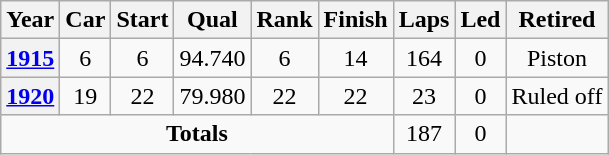<table class="wikitable" style="text-align:center">
<tr>
<th>Year</th>
<th>Car</th>
<th>Start</th>
<th>Qual</th>
<th>Rank</th>
<th>Finish</th>
<th>Laps</th>
<th>Led</th>
<th>Retired</th>
</tr>
<tr>
<th><a href='#'>1915</a></th>
<td>6</td>
<td>6</td>
<td>94.740</td>
<td>6</td>
<td>14</td>
<td>164</td>
<td>0</td>
<td>Piston</td>
</tr>
<tr>
<th><a href='#'>1920</a></th>
<td>19</td>
<td>22</td>
<td>79.980</td>
<td>22</td>
<td>22</td>
<td>23</td>
<td>0</td>
<td>Ruled off</td>
</tr>
<tr>
<td colspan=6><strong>Totals</strong></td>
<td>187</td>
<td>0</td>
<td></td>
</tr>
</table>
